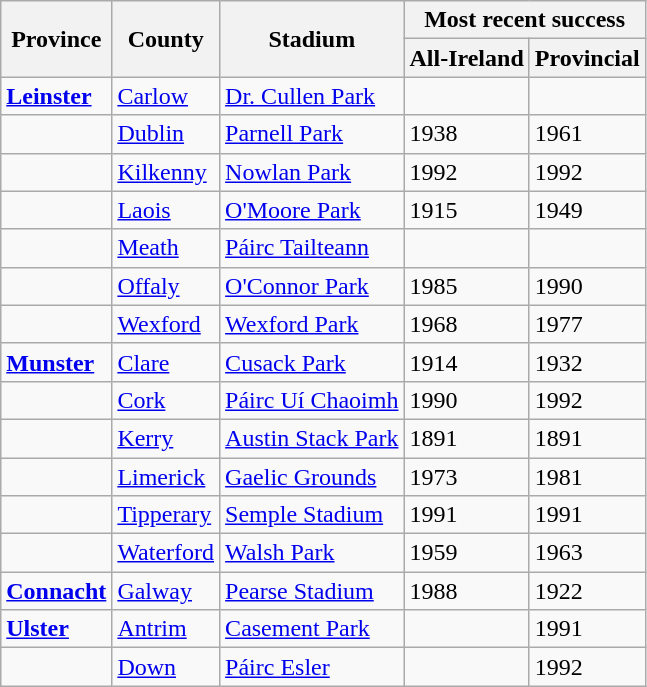<table class="wikitable">
<tr>
<th rowspan="2">Province</th>
<th rowspan="2">County</th>
<th rowspan="2">Stadium</th>
<th colspan="3">Most recent success</th>
</tr>
<tr>
<th>All-Ireland</th>
<th>Provincial</th>
</tr>
<tr>
<td><strong><a href='#'>Leinster</a></strong></td>
<td><a href='#'>Carlow</a></td>
<td><a href='#'>Dr. Cullen Park</a></td>
<td></td>
<td></td>
</tr>
<tr>
<td></td>
<td><a href='#'>Dublin</a></td>
<td><a href='#'>Parnell Park</a></td>
<td>1938</td>
<td>1961</td>
</tr>
<tr>
<td></td>
<td><a href='#'>Kilkenny</a></td>
<td><a href='#'>Nowlan Park</a></td>
<td>1992</td>
<td>1992</td>
</tr>
<tr>
<td></td>
<td><a href='#'>Laois</a></td>
<td><a href='#'>O'Moore Park</a></td>
<td>1915</td>
<td>1949</td>
</tr>
<tr>
<td></td>
<td><a href='#'>Meath</a></td>
<td><a href='#'>Páirc Tailteann</a></td>
<td></td>
<td></td>
</tr>
<tr>
<td></td>
<td><a href='#'>Offaly</a></td>
<td><a href='#'>O'Connor Park</a></td>
<td>1985</td>
<td>1990</td>
</tr>
<tr>
<td></td>
<td><a href='#'>Wexford</a></td>
<td><a href='#'>Wexford Park</a></td>
<td>1968</td>
<td>1977</td>
</tr>
<tr>
<td><strong><a href='#'>Munster</a></strong></td>
<td><a href='#'>Clare</a></td>
<td><a href='#'>Cusack Park</a></td>
<td>1914</td>
<td>1932</td>
</tr>
<tr>
<td></td>
<td><a href='#'>Cork</a></td>
<td><a href='#'>Páirc Uí Chaoimh</a></td>
<td>1990</td>
<td>1992</td>
</tr>
<tr>
<td></td>
<td><a href='#'>Kerry</a></td>
<td><a href='#'>Austin Stack Park</a></td>
<td>1891</td>
<td>1891</td>
</tr>
<tr>
<td></td>
<td><a href='#'>Limerick</a></td>
<td><a href='#'>Gaelic Grounds</a></td>
<td>1973</td>
<td>1981</td>
</tr>
<tr>
<td></td>
<td><a href='#'>Tipperary</a></td>
<td><a href='#'>Semple Stadium</a></td>
<td>1991</td>
<td>1991</td>
</tr>
<tr>
<td></td>
<td><a href='#'>Waterford</a></td>
<td><a href='#'>Walsh Park</a></td>
<td>1959</td>
<td>1963</td>
</tr>
<tr>
<td><strong><a href='#'>Connacht</a></strong></td>
<td><a href='#'>Galway</a></td>
<td><a href='#'>Pearse Stadium</a></td>
<td>1988</td>
<td>1922</td>
</tr>
<tr>
<td><strong><a href='#'>Ulster</a></strong></td>
<td><a href='#'>Antrim</a></td>
<td><a href='#'>Casement Park</a></td>
<td></td>
<td>1991</td>
</tr>
<tr>
<td></td>
<td><a href='#'>Down</a></td>
<td><a href='#'>Páirc Esler</a></td>
<td></td>
<td>1992</td>
</tr>
</table>
